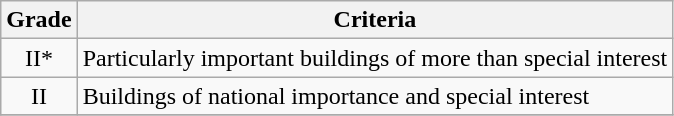<table class="wikitable" border="1">
<tr>
<th>Grade</th>
<th>Criteria</th>
</tr>
<tr>
<td align="center" >II*</td>
<td>Particularly important buildings of more than special interest</td>
</tr>
<tr>
<td align="center" >II</td>
<td>Buildings of national importance and special interest</td>
</tr>
<tr>
</tr>
</table>
